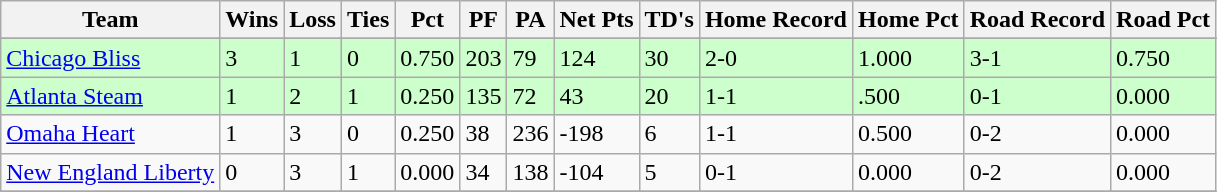<table class="wikitable">
<tr>
<th>Team</th>
<th>Wins</th>
<th>Loss</th>
<th>Ties</th>
<th>Pct</th>
<th>PF</th>
<th>PA</th>
<th>Net Pts</th>
<th>TD's</th>
<th>Home Record</th>
<th>Home Pct</th>
<th>Road Record</th>
<th>Road Pct</th>
</tr>
<tr>
</tr>
<tr bgcolor="#ccffcc">
<td><a href='#'>Chicago Bliss</a></td>
<td>3</td>
<td>1</td>
<td>0</td>
<td>0.750</td>
<td>203</td>
<td>79</td>
<td>124</td>
<td>30</td>
<td>2-0</td>
<td>1.000</td>
<td>3-1</td>
<td>0.750</td>
</tr>
<tr bgcolor="#ccffcc">
<td><a href='#'>Atlanta Steam</a></td>
<td>1</td>
<td>2</td>
<td>1 </td>
<td>0.250</td>
<td>135</td>
<td>72</td>
<td>43</td>
<td>20</td>
<td>1-1</td>
<td>.500</td>
<td>0-1</td>
<td>0.000</td>
</tr>
<tr>
<td><a href='#'>Omaha Heart</a></td>
<td>1</td>
<td>3</td>
<td>0</td>
<td>0.250</td>
<td>38</td>
<td>236</td>
<td>-198</td>
<td>6</td>
<td>1-1</td>
<td>0.500</td>
<td>0-2</td>
<td>0.000</td>
</tr>
<tr>
<td><a href='#'>New England Liberty</a></td>
<td>0</td>
<td>3</td>
<td>1 </td>
<td>0.000</td>
<td>34</td>
<td>138</td>
<td>-104</td>
<td>5</td>
<td>0-1</td>
<td>0.000</td>
<td>0-2</td>
<td>0.000</td>
</tr>
<tr>
</tr>
</table>
